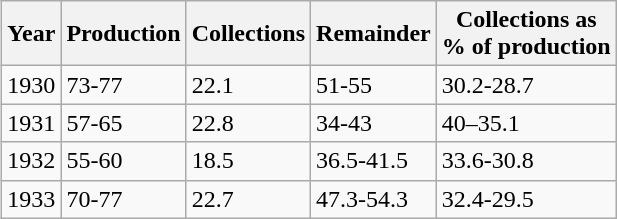<table class="wikitable" style="float:right; margin:1em auto 1em 2em;">
<tr>
<th>Year</th>
<th>Production</th>
<th>Collections</th>
<th>Remainder</th>
<th>Collections as<br>% of production</th>
</tr>
<tr>
<td>1930</td>
<td>73-77</td>
<td>22.1</td>
<td>51-55</td>
<td>30.2-28.7</td>
</tr>
<tr>
<td>1931</td>
<td>57-65</td>
<td>22.8</td>
<td>34-43</td>
<td>40–35.1</td>
</tr>
<tr>
<td>1932</td>
<td>55-60</td>
<td>18.5</td>
<td>36.5-41.5</td>
<td>33.6-30.8</td>
</tr>
<tr>
<td>1933</td>
<td>70-77</td>
<td>22.7</td>
<td>47.3-54.3</td>
<td>32.4-29.5</td>
</tr>
</table>
